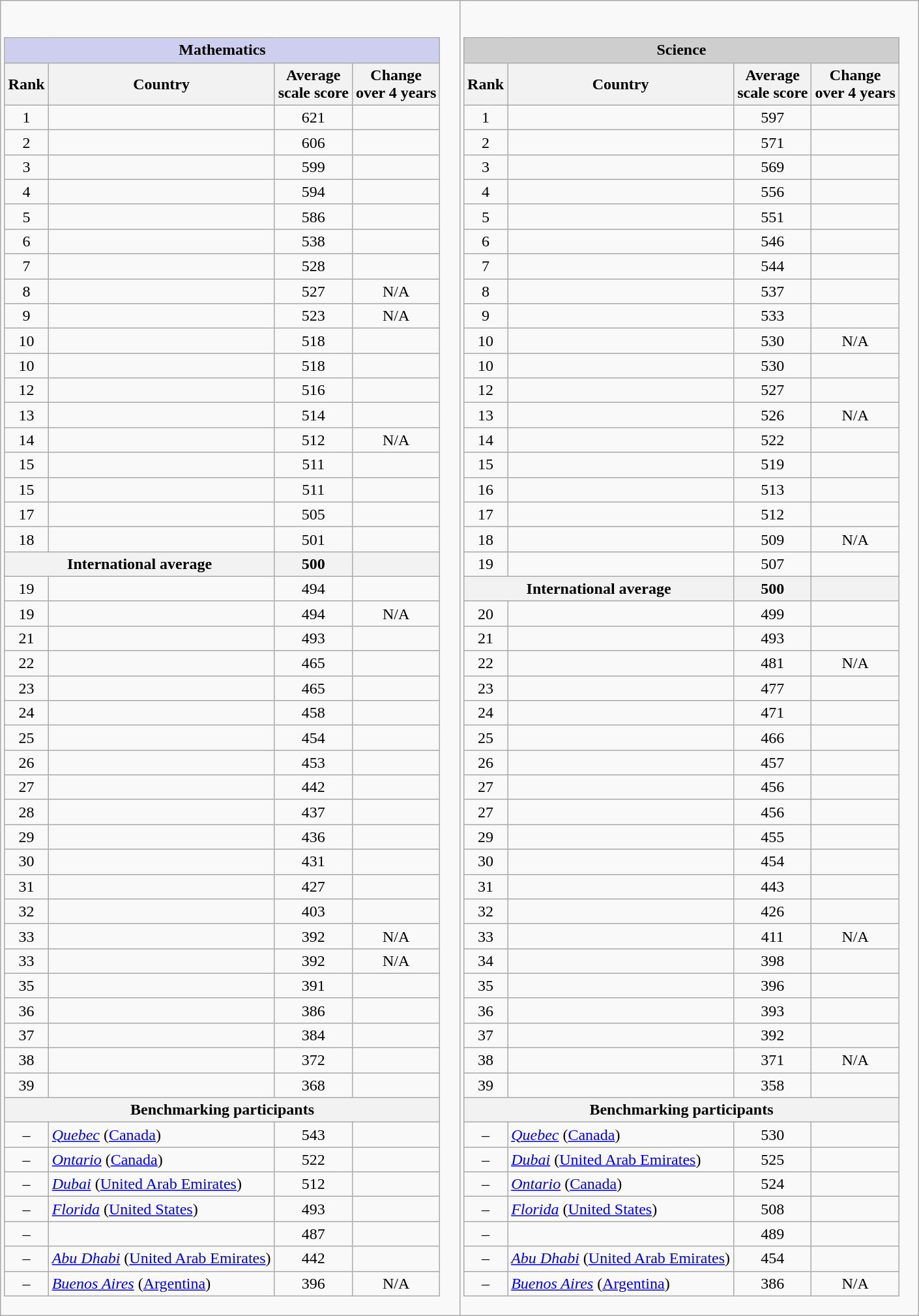<table class="wikitable">
<tr>
<td><br><table class="wikitable sortable" style="text-align:center;">
<tr>
<th colspan="4" style="background:#ceceee;">Mathematics</th>
</tr>
<tr>
<th>Rank</th>
<th>Country</th>
<th>Average<br>scale score</th>
<th>Change<br>over 4 years</th>
</tr>
<tr>
<td>1</td>
<td style="text-align:left;"></td>
<td>621</td>
<td></td>
</tr>
<tr>
<td>2</td>
<td style="text-align:left;"></td>
<td>606</td>
<td></td>
</tr>
<tr>
<td>3</td>
<td style="text-align:left;"></td>
<td>599</td>
<td></td>
</tr>
<tr>
<td>4</td>
<td style="text-align:left;"></td>
<td>594</td>
<td></td>
</tr>
<tr>
<td>5</td>
<td style="text-align:left;"></td>
<td>586</td>
<td></td>
</tr>
<tr>
<td>6</td>
<td style="text-align:left;"></td>
<td>538</td>
<td></td>
</tr>
<tr>
<td>7</td>
<td style="text-align:left;"></td>
<td>528</td>
<td></td>
</tr>
<tr>
<td>8</td>
<td style="text-align:left;"></td>
<td>527</td>
<td>N/A</td>
</tr>
<tr>
<td>9</td>
<td style="text-align:left;"></td>
<td>523</td>
<td>N/A</td>
</tr>
<tr>
<td>10</td>
<td style="text-align:left;"></td>
<td>518</td>
<td></td>
</tr>
<tr>
<td>10</td>
<td style="text-align:left;"></td>
<td>518</td>
<td></td>
</tr>
<tr>
<td>12</td>
<td style="text-align:left;"></td>
<td>516</td>
<td></td>
</tr>
<tr>
<td>13</td>
<td style="text-align:left;"></td>
<td>514</td>
<td></td>
</tr>
<tr>
<td>14</td>
<td style="text-align:left;"></td>
<td>512</td>
<td>N/A</td>
</tr>
<tr>
<td>15</td>
<td style="text-align:left;"></td>
<td>511</td>
<td></td>
</tr>
<tr>
<td>15</td>
<td style="text-align:left;"></td>
<td>511</td>
<td></td>
</tr>
<tr>
<td>17</td>
<td style="text-align:left;"></td>
<td>505</td>
<td></td>
</tr>
<tr>
<td>18</td>
<td style="text-align:left;"></td>
<td>501</td>
<td></td>
</tr>
<tr>
<th colspan="2">International average</th>
<th>500</th>
<th></th>
</tr>
<tr>
<td>19</td>
<td style="text-align:left;"></td>
<td>494</td>
<td></td>
</tr>
<tr>
<td>19</td>
<td style="text-align:left;"></td>
<td>494</td>
<td>N/A</td>
</tr>
<tr>
<td>21</td>
<td style="text-align:left;"></td>
<td>493</td>
<td></td>
</tr>
<tr>
<td>22</td>
<td style="text-align:left;"></td>
<td>465</td>
<td></td>
</tr>
<tr>
<td>23</td>
<td style="text-align:left;"></td>
<td>465</td>
<td></td>
</tr>
<tr>
<td>24</td>
<td style="text-align:left;"></td>
<td>458</td>
<td></td>
</tr>
<tr>
<td>25</td>
<td style="text-align:left;"></td>
<td>454</td>
<td></td>
</tr>
<tr>
<td>26</td>
<td style="text-align:left;"></td>
<td>453</td>
<td></td>
</tr>
<tr>
<td>27</td>
<td style="text-align:left;"></td>
<td>442</td>
<td></td>
</tr>
<tr>
<td>28</td>
<td style="text-align:left;"></td>
<td>437</td>
<td></td>
</tr>
<tr>
<td>29</td>
<td style="text-align:left;"></td>
<td>436</td>
<td></td>
</tr>
<tr>
<td>30</td>
<td style="text-align:left;"></td>
<td>431</td>
<td></td>
</tr>
<tr>
<td>31</td>
<td style="text-align:left;"></td>
<td>427</td>
<td></td>
</tr>
<tr>
<td>32</td>
<td style="text-align:left;"></td>
<td>403</td>
<td></td>
</tr>
<tr>
<td>33</td>
<td style="text-align:left;"></td>
<td>392</td>
<td>N/A</td>
</tr>
<tr>
<td>33</td>
<td style="text-align:left;"></td>
<td>392</td>
<td>N/A</td>
</tr>
<tr>
<td>35</td>
<td style="text-align:left;"></td>
<td>391</td>
<td></td>
</tr>
<tr>
<td>36</td>
<td style="text-align:left;"></td>
<td>386</td>
<td></td>
</tr>
<tr>
<td>37</td>
<td style="text-align:left;"></td>
<td>384</td>
<td></td>
</tr>
<tr>
<td>38</td>
<td style="text-align:left;"></td>
<td>372</td>
<td></td>
</tr>
<tr>
<td>39</td>
<td style="text-align:left;"></td>
<td>368</td>
<td></td>
</tr>
<tr>
<th colspan="4">Benchmarking participants</th>
</tr>
<tr>
<td>–</td>
<td style="text-align:left;"> <em><a href='#'>Quebec</a></em> (<a href='#'>Canada</a>)</td>
<td>543</td>
<td></td>
</tr>
<tr>
<td>–</td>
<td style="text-align:left;"> <em><a href='#'>Ontario</a></em> (<a href='#'>Canada</a>)</td>
<td>522</td>
<td></td>
</tr>
<tr>
<td>–</td>
<td style="text-align:left;"> <em><a href='#'>Dubai</a></em> (<a href='#'>United Arab Emirates</a>)</td>
<td>512</td>
<td></td>
</tr>
<tr>
<td>–</td>
<td style="text-align:left;"> <em><a href='#'>Florida</a></em> (<a href='#'>United States</a>)</td>
<td>493</td>
<td></td>
</tr>
<tr>
<td>–</td>
<td style="text-align:left;"></td>
<td>487</td>
<td></td>
</tr>
<tr>
<td>–</td>
<td style="text-align:left;"> <em><a href='#'>Abu Dhabi</a></em> (<a href='#'>United Arab Emirates</a>)</td>
<td>442</td>
<td></td>
</tr>
<tr>
<td>–</td>
<td style="text-align:left;"> <em><a href='#'>Buenos Aires</a></em> (<a href='#'>Argentina</a>)</td>
<td>396</td>
<td>N/A</td>
</tr>
</table>
</td>
<td><br><table class="wikitable sortable" style="text-align:center;">
<tr>
<th colspan="4" style="background:#cecece;">Science</th>
</tr>
<tr>
<th>Rank</th>
<th>Country</th>
<th>Average<br>scale score</th>
<th>Change<br>over 4 years</th>
</tr>
<tr>
<td>1</td>
<td style="text-align:left;"></td>
<td>597</td>
<td></td>
</tr>
<tr>
<td>2</td>
<td style="text-align:left;"></td>
<td>571</td>
<td></td>
</tr>
<tr>
<td>3</td>
<td style="text-align:left;"></td>
<td>569</td>
<td></td>
</tr>
<tr>
<td>4</td>
<td style="text-align:left;"></td>
<td>556</td>
<td></td>
</tr>
<tr>
<td>5</td>
<td style="text-align:left;"></td>
<td>551</td>
<td></td>
</tr>
<tr>
<td>6</td>
<td style="text-align:left;"></td>
<td>546</td>
<td></td>
</tr>
<tr>
<td>7</td>
<td style="text-align:left;"></td>
<td>544</td>
<td></td>
</tr>
<tr>
<td>8</td>
<td style="text-align:left;"></td>
<td>537</td>
<td></td>
</tr>
<tr>
<td>9</td>
<td style="text-align:left;"></td>
<td>533</td>
<td></td>
</tr>
<tr>
<td>10</td>
<td style="text-align:left;"></td>
<td>530</td>
<td>N/A</td>
</tr>
<tr>
<td>10</td>
<td style="text-align:left;"></td>
<td>530</td>
<td></td>
</tr>
<tr>
<td>12</td>
<td style="text-align:left;"></td>
<td>527</td>
<td></td>
</tr>
<tr>
<td>13</td>
<td style="text-align:left;"></td>
<td>526</td>
<td>N/A</td>
</tr>
<tr>
<td>14</td>
<td style="text-align:left;"></td>
<td>522</td>
<td></td>
</tr>
<tr>
<td>15</td>
<td style="text-align:left;"></td>
<td>519</td>
<td></td>
</tr>
<tr>
<td>16</td>
<td style="text-align:left;"></td>
<td>513</td>
<td></td>
</tr>
<tr>
<td>17</td>
<td style="text-align:left;"></td>
<td>512</td>
<td></td>
</tr>
<tr>
<td>18</td>
<td style="text-align:left;"></td>
<td>509</td>
<td>N/A</td>
</tr>
<tr>
<td>19</td>
<td style="text-align:left;"></td>
<td>507</td>
<td></td>
</tr>
<tr>
<th colspan="2">International average</th>
<th>500</th>
<th></th>
</tr>
<tr>
<td>20</td>
<td style="text-align:left;"></td>
<td>499</td>
<td></td>
</tr>
<tr>
<td>21</td>
<td style="text-align:left;"></td>
<td>493</td>
<td></td>
</tr>
<tr>
<td>22</td>
<td style="text-align:left;"></td>
<td>481</td>
<td>N/A</td>
</tr>
<tr>
<td>23</td>
<td style="text-align:left;"></td>
<td>477</td>
<td></td>
</tr>
<tr>
<td>24</td>
<td style="text-align:left;"></td>
<td>471</td>
<td></td>
</tr>
<tr>
<td>25</td>
<td style="text-align:left;"></td>
<td>466</td>
<td></td>
</tr>
<tr>
<td>26</td>
<td style="text-align:left;"></td>
<td>457</td>
<td></td>
</tr>
<tr>
<td>27</td>
<td style="text-align:left;"></td>
<td>456</td>
<td></td>
</tr>
<tr>
<td>27</td>
<td style="text-align:left;"></td>
<td>456</td>
<td></td>
</tr>
<tr>
<td>29</td>
<td style="text-align:left;"></td>
<td>455</td>
<td></td>
</tr>
<tr>
<td>30</td>
<td style="text-align:left;"></td>
<td>454</td>
<td></td>
</tr>
<tr>
<td>31</td>
<td style="text-align:left;"></td>
<td>443</td>
<td></td>
</tr>
<tr>
<td>32</td>
<td style="text-align:left;"></td>
<td>426</td>
<td></td>
</tr>
<tr>
<td>33</td>
<td style="text-align:left;"></td>
<td>411</td>
<td>N/A</td>
</tr>
<tr>
<td>34</td>
<td style="text-align:left;"></td>
<td>398</td>
<td></td>
</tr>
<tr>
<td>35</td>
<td style="text-align:left;"></td>
<td>396</td>
<td></td>
</tr>
<tr>
<td>36</td>
<td style="text-align:left;"></td>
<td>393</td>
<td></td>
</tr>
<tr>
<td>37</td>
<td style="text-align:left;"></td>
<td>392</td>
<td></td>
</tr>
<tr>
<td>38</td>
<td style="text-align:left;"></td>
<td>371</td>
<td>N/A</td>
</tr>
<tr>
<td>39</td>
<td style="text-align:left;"></td>
<td>358</td>
<td></td>
</tr>
<tr>
<th colspan="4">Benchmarking participants</th>
</tr>
<tr>
<td>–</td>
<td style="text-align:left;"> <em><a href='#'>Quebec</a></em> (<a href='#'>Canada</a>)</td>
<td>530</td>
<td></td>
</tr>
<tr>
<td>–</td>
<td style="text-align:left;"> <em><a href='#'>Dubai</a></em> (<a href='#'>United Arab Emirates</a>)</td>
<td>525</td>
<td></td>
</tr>
<tr>
<td>–</td>
<td style="text-align:left;"> <em><a href='#'>Ontario</a></em> (<a href='#'>Canada</a>)</td>
<td>524</td>
<td></td>
</tr>
<tr>
<td>–</td>
<td style="text-align:left;"> <em><a href='#'>Florida</a></em> (<a href='#'>United States</a>)</td>
<td>508</td>
<td></td>
</tr>
<tr>
<td>–</td>
<td style="text-align:left;"></td>
<td>489</td>
<td></td>
</tr>
<tr>
<td>–</td>
<td style="text-align:left;"> <em><a href='#'>Abu Dhabi</a></em> (<a href='#'>United Arab Emirates</a>)</td>
<td>454</td>
<td></td>
</tr>
<tr>
<td>–</td>
<td style="text-align:left;"> <em><a href='#'>Buenos Aires</a></em> (<a href='#'>Argentina</a>)</td>
<td>386</td>
<td>N/A</td>
</tr>
</table>
</td>
</tr>
</table>
